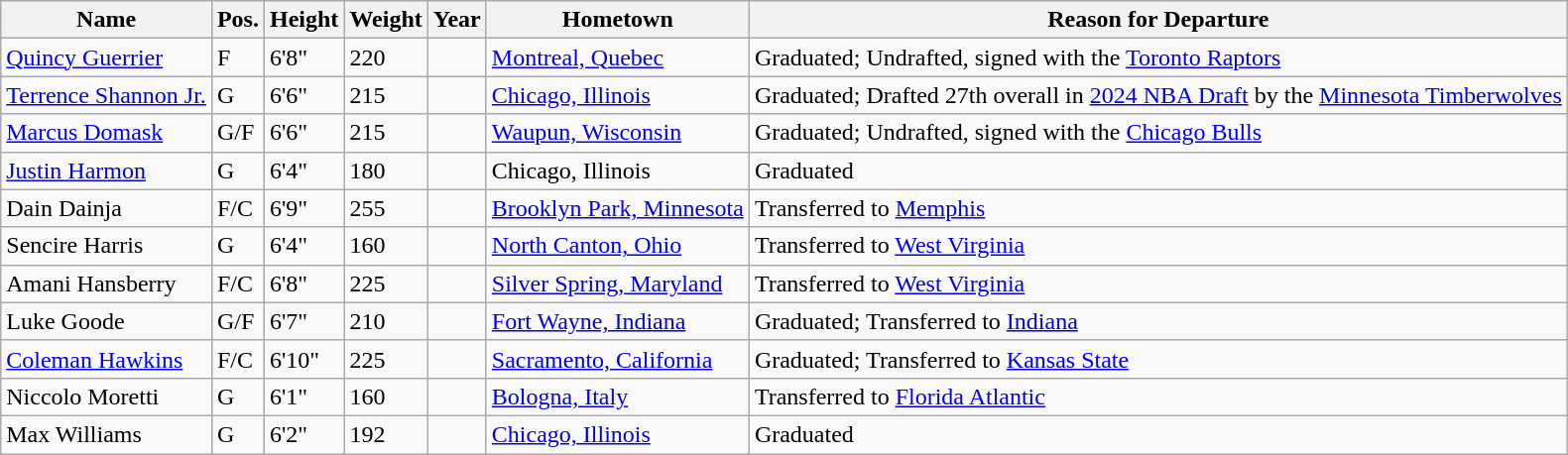<table class="wikitable sortable" style="font-size:100%;" border="1">
<tr>
<th>Name</th>
<th>Pos.</th>
<th>Height</th>
<th>Weight</th>
<th>Year</th>
<th>Hometown</th>
<th ! class="unsortable">Reason for Departure</th>
</tr>
<tr>
<td><a href='#'>Quincy Guerrier</a></td>
<td>F</td>
<td>6'8"</td>
<td>220</td>
<td></td>
<td><a href='#'>Montreal, Quebec</a></td>
<td>Graduated; Undrafted, signed with the <a href='#'>Toronto Raptors</a></td>
</tr>
<tr>
<td><a href='#'>Terrence Shannon Jr.</a></td>
<td>G</td>
<td>6'6"</td>
<td>215</td>
<td></td>
<td><a href='#'>Chicago, Illinois</a></td>
<td>Graduated; Drafted 27th overall in <a href='#'>2024 NBA Draft</a> by the <a href='#'>Minnesota Timberwolves</a></td>
</tr>
<tr>
<td><a href='#'>Marcus Domask</a></td>
<td>G/F</td>
<td>6'6"</td>
<td>215</td>
<td></td>
<td><a href='#'>Waupun, Wisconsin</a></td>
<td>Graduated; Undrafted, signed with the <a href='#'>Chicago Bulls</a></td>
</tr>
<tr>
<td><a href='#'>Justin Harmon</a></td>
<td>G</td>
<td>6'4"</td>
<td>180</td>
<td></td>
<td>Chicago, Illinois</td>
<td>Graduated</td>
</tr>
<tr>
<td>Dain Dainja</td>
<td>F/C</td>
<td>6'9"</td>
<td>255</td>
<td></td>
<td><a href='#'>Brooklyn Park, Minnesota</a></td>
<td>Transferred to <a href='#'>Memphis</a></td>
</tr>
<tr>
<td>Sencire Harris</td>
<td>G</td>
<td>6'4"</td>
<td>160</td>
<td></td>
<td><a href='#'>North Canton, Ohio</a></td>
<td>Transferred to <a href='#'>West Virginia</a></td>
</tr>
<tr>
<td>Amani Hansberry</td>
<td>F/C</td>
<td>6'8"</td>
<td>225</td>
<td></td>
<td><a href='#'>Silver Spring, Maryland</a></td>
<td>Transferred to <a href='#'>West Virginia</a></td>
</tr>
<tr>
<td>Luke Goode</td>
<td>G/F</td>
<td>6'7"</td>
<td>210</td>
<td></td>
<td><a href='#'>Fort Wayne, Indiana</a></td>
<td>Graduated; Transferred to <a href='#'>Indiana</a></td>
</tr>
<tr>
<td><a href='#'>Coleman Hawkins</a></td>
<td>F/C</td>
<td>6'10"</td>
<td>225</td>
<td></td>
<td><a href='#'>Sacramento, California</a></td>
<td>Graduated; Transferred to <a href='#'>Kansas State</a></td>
</tr>
<tr>
<td>Niccolo Moretti</td>
<td>G</td>
<td>6'1"</td>
<td>160</td>
<td></td>
<td><a href='#'>Bologna, Italy</a></td>
<td>Transferred to <a href='#'>Florida Atlantic</a></td>
</tr>
<tr>
<td>Max Williams</td>
<td>G</td>
<td>6'2"</td>
<td>192</td>
<td></td>
<td><a href='#'>Chicago, Illinois</a></td>
<td>Graduated</td>
</tr>
</table>
